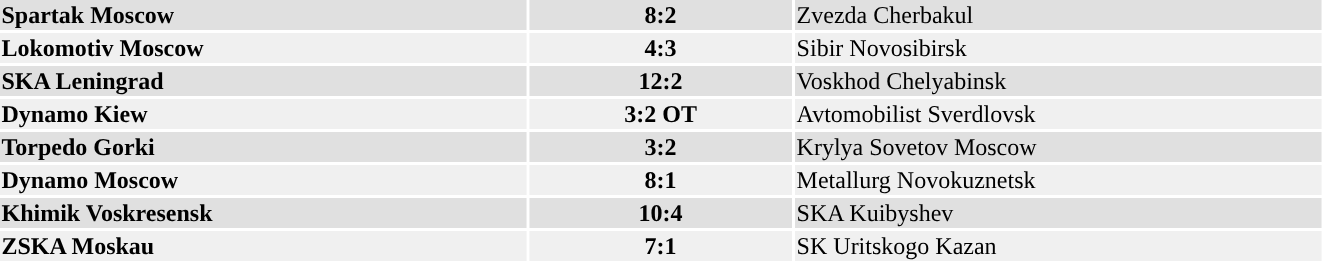<table width="70%">
<tr bgcolor="#e0e0e0">
<td style="width:40%;"><strong>Spartak Moscow</strong></td>
<th style="width:20%;"><strong>8:2</strong></th>
<td style="width:40%;">Zvezda Cherbakul</td>
</tr>
<tr bgcolor="#f0f0f0">
<td><strong>Lokomotiv Moscow</strong></td>
<th><strong>4:3</strong></th>
<td>Sibir Novosibirsk</td>
</tr>
<tr bgcolor="#e0e0e0">
<td><strong>SKA Leningrad</strong></td>
<th><strong>12:2</strong></th>
<td>Voskhod Chelyabinsk</td>
</tr>
<tr bgcolor="#f0f0f0">
<td><strong>Dynamo Kiew</strong></td>
<td align="center"><strong>3:2 OT</strong></td>
<td>Avtomobilist Sverdlovsk</td>
</tr>
<tr bgcolor="#e0e0e0">
<td><strong>Torpedo Gorki</strong></td>
<th><strong>3:2</strong></th>
<td>Krylya Sovetov Moscow</td>
</tr>
<tr bgcolor="#f0f0f0">
<td><strong>Dynamo Moscow</strong></td>
<td align="center"><strong>8:1</strong></td>
<td>Metallurg Novokuznetsk</td>
</tr>
<tr bgcolor="#e0e0e0">
<td><strong>Khimik Voskresensk</strong></td>
<th><strong>10:4</strong></th>
<td>SKA Kuibyshev</td>
</tr>
<tr bgcolor="#f0f0f0">
<td><strong>ZSKA Moskau</strong></td>
<td align="center"><strong>7:1</strong></td>
<td>SK Uritskogo Kazan</td>
</tr>
</table>
